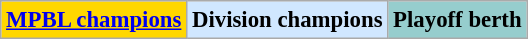<table class="wikitable" style="font-size:95%">
<tr>
<td align="center" bgcolor="gold"><strong><a href='#'>MPBL champions</a></strong></td>
<td align="center" bgcolor="#D0E7FF"><strong>Division champions</strong></td>
<td align="center" bgcolor="#96CDCD"><strong>Playoff berth</strong><br></td>
</tr>
</table>
